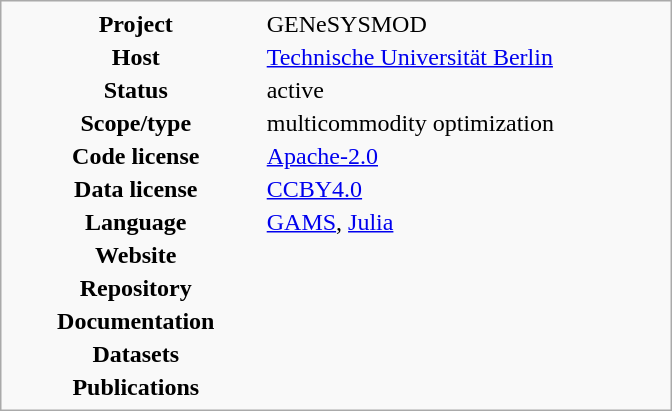<table class="infobox" style="width: 28em">
<tr>
<th style="width: 35%">Project</th>
<td style="width: 55%">GENeSYSMOD</td>
</tr>
<tr>
<th>Host</th>
<td><a href='#'>Technische Universität Berlin</a></td>
</tr>
<tr>
<th>Status</th>
<td>active</td>
</tr>
<tr>
<th>Scope/type</th>
<td>multicommodity optimization</td>
</tr>
<tr>
<th>Code license</th>
<td><a href='#'>Apache-2.0</a></td>
</tr>
<tr>
<th>Data license</th>
<td><a href='#'>CCBY4.0</a></td>
</tr>
<tr>
<th>Language</th>
<td><a href='#'>GAMS</a>, <a href='#'>Julia</a></td>
</tr>
<tr>
<th>Website</th>
<td></td>
</tr>
<tr>
<th>Repository</th>
<td></td>
</tr>
<tr>
<th>Documentation</th>
<td></td>
</tr>
<tr>
<th>Datasets</th>
<td></td>
</tr>
<tr>
<th>Publications</th>
<td></td>
</tr>
</table>
